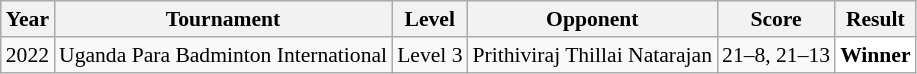<table class="sortable wikitable" style="font-size: 90%;">
<tr>
<th>Year</th>
<th>Tournament</th>
<th>Level</th>
<th>Opponent</th>
<th>Score</th>
<th>Result</th>
</tr>
<tr>
<td align="center">2022</td>
<td align="left">Uganda Para Badminton International</td>
<td align="left">Level 3</td>
<td align="left"> Prithiviraj Thillai Natarajan</td>
<td align="left">21–8, 21–13</td>
<td style="text-align:left; background:white"> <strong>Winner</strong></td>
</tr>
</table>
